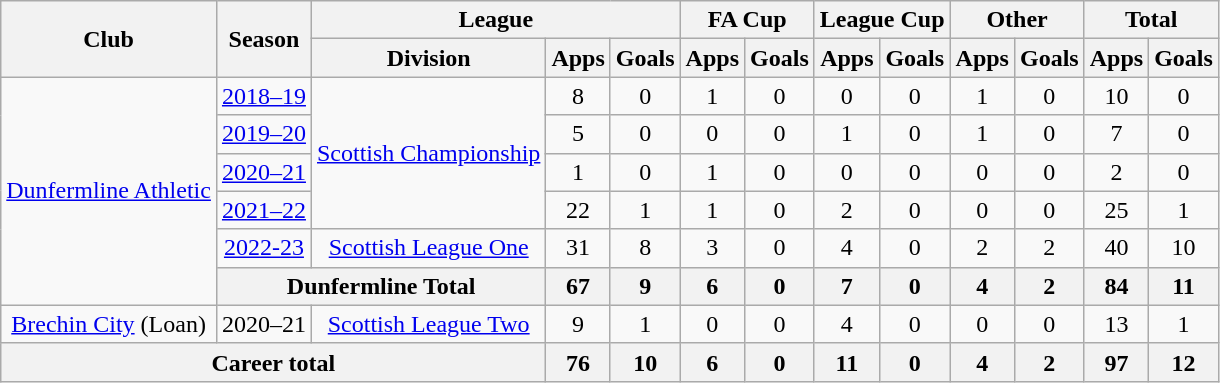<table class="wikitable" style="text-align: center">
<tr>
<th rowspan="2">Club</th>
<th rowspan="2">Season</th>
<th colspan="3">League</th>
<th colspan="2">FA Cup</th>
<th colspan="2">League Cup</th>
<th colspan="2">Other</th>
<th colspan="2">Total</th>
</tr>
<tr>
<th>Division</th>
<th>Apps</th>
<th>Goals</th>
<th>Apps</th>
<th>Goals</th>
<th>Apps</th>
<th>Goals</th>
<th>Apps</th>
<th>Goals</th>
<th>Apps</th>
<th>Goals</th>
</tr>
<tr>
<td rowspan="6"><a href='#'>Dunfermline Athletic</a></td>
<td><a href='#'>2018–19</a></td>
<td rowspan="4"><a href='#'>Scottish Championship</a></td>
<td>8</td>
<td>0</td>
<td>1</td>
<td>0</td>
<td>0</td>
<td>0</td>
<td>1</td>
<td>0</td>
<td>10</td>
<td>0</td>
</tr>
<tr>
<td><a href='#'>2019–20</a></td>
<td>5</td>
<td>0</td>
<td>0</td>
<td>0</td>
<td>1</td>
<td>0</td>
<td>1</td>
<td>0</td>
<td>7</td>
<td>0</td>
</tr>
<tr>
<td><a href='#'>2020–21</a></td>
<td>1</td>
<td>0</td>
<td>1</td>
<td>0</td>
<td>0</td>
<td>0</td>
<td>0</td>
<td>0</td>
<td>2</td>
<td>0</td>
</tr>
<tr>
<td><a href='#'>2021–22</a></td>
<td>22</td>
<td>1</td>
<td>1</td>
<td>0</td>
<td>2</td>
<td>0</td>
<td>0</td>
<td>0</td>
<td>25</td>
<td>1</td>
</tr>
<tr>
<td><a href='#'>2022-23</a></td>
<td><a href='#'>Scottish League One</a></td>
<td>31</td>
<td>8</td>
<td>3</td>
<td>0</td>
<td>4</td>
<td>0</td>
<td>2</td>
<td>2</td>
<td>40</td>
<td>10</td>
</tr>
<tr>
<th colspan="2">Dunfermline Total</th>
<th>67</th>
<th>9</th>
<th>6</th>
<th>0</th>
<th>7</th>
<th>0</th>
<th>4</th>
<th>2</th>
<th>84</th>
<th>11</th>
</tr>
<tr>
<td><a href='#'>Brechin City</a> (Loan)</td>
<td>2020–21</td>
<td><a href='#'>Scottish League Two</a></td>
<td>9</td>
<td>1</td>
<td>0</td>
<td>0</td>
<td>4</td>
<td>0</td>
<td>0</td>
<td>0</td>
<td>13</td>
<td>1</td>
</tr>
<tr>
<th colspan="3">Career total</th>
<th>76</th>
<th>10</th>
<th>6</th>
<th>0</th>
<th>11</th>
<th>0</th>
<th>4</th>
<th>2</th>
<th>97</th>
<th>12</th>
</tr>
</table>
